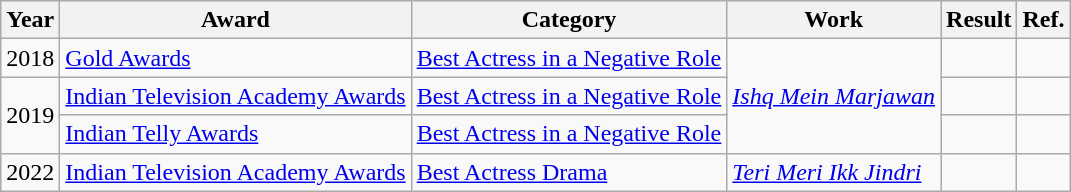<table class="wikitable">
<tr>
<th>Year</th>
<th>Award</th>
<th>Category</th>
<th>Work</th>
<th>Result</th>
<th>Ref.</th>
</tr>
<tr>
<td>2018</td>
<td><a href='#'>Gold Awards</a></td>
<td><a href='#'>Best Actress in a Negative Role</a></td>
<td rowspan=3><em><a href='#'>Ishq Mein Marjawan</a></em></td>
<td></td>
<td></td>
</tr>
<tr>
<td rowspan=2>2019</td>
<td><a href='#'>Indian Television Academy Awards</a></td>
<td><a href='#'>Best Actress in a Negative Role</a></td>
<td></td>
<td></td>
</tr>
<tr>
<td><a href='#'>Indian Telly Awards</a></td>
<td><a href='#'>Best Actress in a Negative Role</a></td>
<td></td>
<td></td>
</tr>
<tr>
<td>2022</td>
<td><a href='#'>Indian Television Academy Awards</a></td>
<td><a href='#'>Best Actress Drama</a></td>
<td><em><a href='#'>Teri Meri Ikk Jindri</a></em></td>
<td></td>
<td></td>
</tr>
</table>
